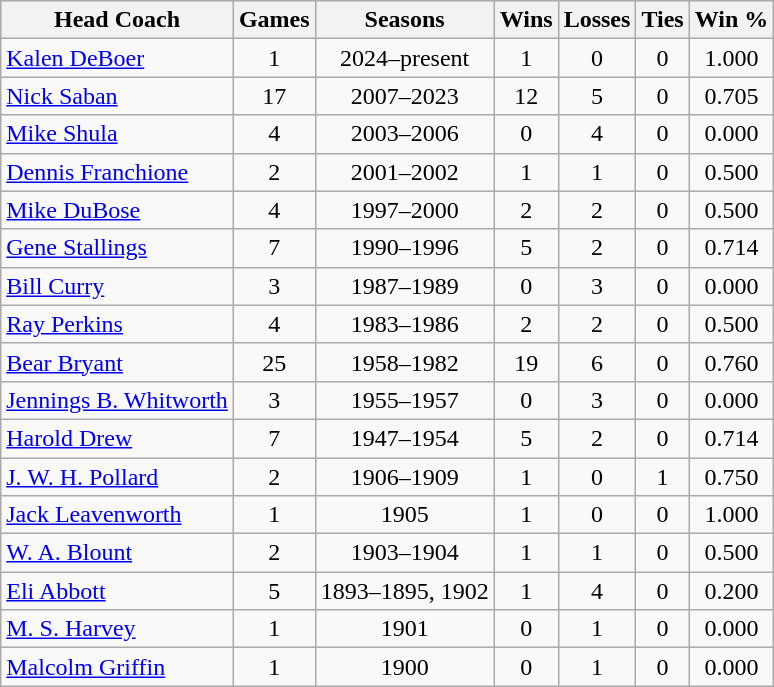<table class="sortable wikitable" style="text-align:center">
<tr>
<th>Head Coach</th>
<th>Games</th>
<th>Seasons</th>
<th>Wins</th>
<th>Losses</th>
<th>Ties</th>
<th>Win %</th>
</tr>
<tr>
<td align="left"><a href='#'>Kalen DeBoer</a></td>
<td>1</td>
<td>2024–present</td>
<td>1</td>
<td>0</td>
<td>0</td>
<td>1.000</td>
</tr>
<tr>
<td align="left"><a href='#'>Nick Saban</a></td>
<td>17</td>
<td>2007–2023</td>
<td>12</td>
<td>5</td>
<td>0</td>
<td>0.705</td>
</tr>
<tr>
<td align="left"><a href='#'>Mike Shula</a></td>
<td>4</td>
<td>2003–2006</td>
<td>0</td>
<td>4</td>
<td>0</td>
<td>0.000</td>
</tr>
<tr>
<td align="left"><a href='#'>Dennis Franchione</a></td>
<td>2</td>
<td>2001–2002</td>
<td>1</td>
<td>1</td>
<td>0</td>
<td>0.500</td>
</tr>
<tr>
<td align="left"><a href='#'>Mike DuBose</a></td>
<td>4</td>
<td>1997–2000</td>
<td>2</td>
<td>2</td>
<td>0</td>
<td>0.500</td>
</tr>
<tr>
<td align="left"><a href='#'>Gene Stallings</a></td>
<td>7</td>
<td>1990–1996</td>
<td>5</td>
<td>2</td>
<td>0</td>
<td>0.714</td>
</tr>
<tr>
<td align="left"><a href='#'>Bill Curry</a></td>
<td>3</td>
<td>1987–1989</td>
<td>0</td>
<td>3</td>
<td>0</td>
<td>0.000</td>
</tr>
<tr>
<td align="left"><a href='#'>Ray Perkins</a></td>
<td>4</td>
<td>1983–1986</td>
<td>2</td>
<td>2</td>
<td>0</td>
<td>0.500</td>
</tr>
<tr>
<td align="left"><a href='#'>Bear Bryant</a></td>
<td>25</td>
<td>1958–1982</td>
<td>19</td>
<td>6</td>
<td>0</td>
<td>0.760</td>
</tr>
<tr>
<td align="left"><a href='#'>Jennings B. Whitworth</a></td>
<td>3</td>
<td>1955–1957</td>
<td>0</td>
<td>3</td>
<td>0</td>
<td>0.000</td>
</tr>
<tr>
<td align="left"><a href='#'>Harold Drew</a></td>
<td>7</td>
<td>1947–1954</td>
<td>5</td>
<td>2</td>
<td>0</td>
<td>0.714</td>
</tr>
<tr>
<td align="left"><a href='#'>J. W. H. Pollard</a></td>
<td>2</td>
<td>1906–1909</td>
<td>1</td>
<td>0</td>
<td>1</td>
<td>0.750</td>
</tr>
<tr>
<td align="left"><a href='#'>Jack Leavenworth</a></td>
<td>1</td>
<td>1905</td>
<td>1</td>
<td>0</td>
<td>0</td>
<td>1.000</td>
</tr>
<tr>
<td align="left"><a href='#'>W. A. Blount</a></td>
<td>2</td>
<td>1903–1904</td>
<td>1</td>
<td>1</td>
<td>0</td>
<td>0.500</td>
</tr>
<tr>
<td align="left"><a href='#'>Eli Abbott</a></td>
<td>5</td>
<td>1893–1895, 1902</td>
<td>1</td>
<td>4</td>
<td>0</td>
<td>0.200</td>
</tr>
<tr>
<td align="left"><a href='#'>M. S. Harvey</a></td>
<td>1</td>
<td>1901</td>
<td>0</td>
<td>1</td>
<td>0</td>
<td>0.000</td>
</tr>
<tr>
<td align="left"><a href='#'>Malcolm Griffin</a></td>
<td>1</td>
<td>1900</td>
<td>0</td>
<td>1</td>
<td>0</td>
<td>0.000</td>
</tr>
</table>
